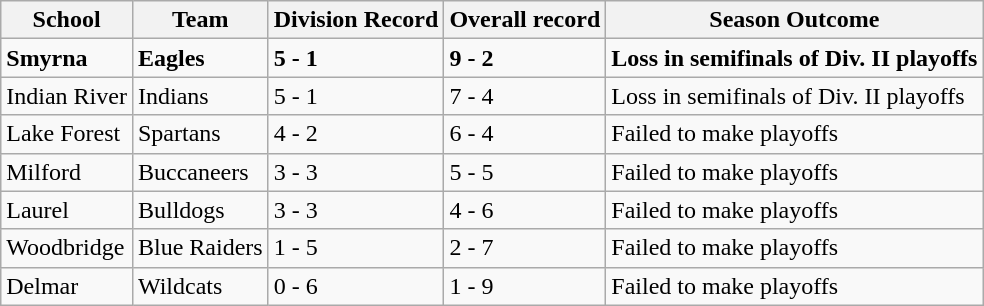<table class="wikitable mw-collapsible mw-collapsed">
<tr>
<th>School</th>
<th>Team</th>
<th>Division Record</th>
<th>Overall record</th>
<th>Season Outcome</th>
</tr>
<tr>
<td><strong> Smyrna </strong></td>
<td><strong> Eagles </strong></td>
<td><strong>5 - 1</strong></td>
<td><strong>9 - 2</strong></td>
<td><strong>Loss in semifinals of Div. II playoffs</strong></td>
</tr>
<tr>
<td>Indian River</td>
<td>Indians</td>
<td>5 - 1</td>
<td>7 - 4</td>
<td>Loss in semifinals of Div. II playoffs</td>
</tr>
<tr>
<td>Lake Forest</td>
<td>Spartans</td>
<td>4 - 2</td>
<td>6 - 4</td>
<td>Failed to make playoffs</td>
</tr>
<tr>
<td>Milford</td>
<td>Buccaneers</td>
<td>3 - 3</td>
<td>5 - 5</td>
<td>Failed to make playoffs</td>
</tr>
<tr>
<td>Laurel</td>
<td>Bulldogs</td>
<td>3 - 3</td>
<td>4 - 6</td>
<td>Failed to make playoffs</td>
</tr>
<tr>
<td>Woodbridge</td>
<td>Blue Raiders</td>
<td>1 - 5</td>
<td>2 - 7</td>
<td>Failed to make playoffs</td>
</tr>
<tr>
<td>Delmar</td>
<td>Wildcats</td>
<td>0 - 6</td>
<td>1 - 9</td>
<td>Failed to make playoffs</td>
</tr>
</table>
